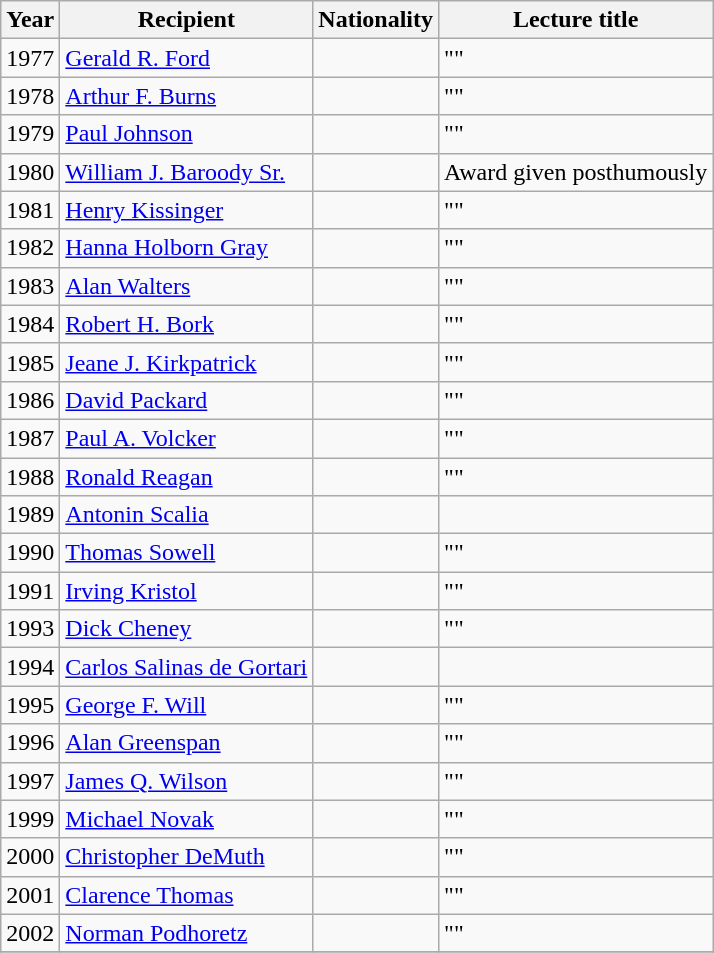<table class="wikitable">
<tr>
<th>Year</th>
<th>Recipient</th>
<th>Nationality</th>
<th>Lecture title</th>
</tr>
<tr>
<td>1977</td>
<td><a href='#'>Gerald R. Ford</a></td>
<td></td>
<td>""</td>
</tr>
<tr>
<td>1978</td>
<td><a href='#'>Arthur F. Burns</a></td>
<td><br></td>
<td>""</td>
</tr>
<tr>
<td>1979</td>
<td><a href='#'>Paul Johnson</a></td>
<td></td>
<td>""</td>
</tr>
<tr>
<td>1980</td>
<td><a href='#'>William J. Baroody Sr.</a></td>
<td></td>
<td>Award given posthumously</td>
</tr>
<tr>
<td>1981</td>
<td><a href='#'>Henry Kissinger</a></td>
<td><br></td>
<td>""</td>
</tr>
<tr>
<td>1982</td>
<td><a href='#'>Hanna Holborn Gray</a></td>
<td></td>
<td>""</td>
</tr>
<tr>
<td>1983</td>
<td><a href='#'>Alan Walters</a></td>
<td></td>
<td>""</td>
</tr>
<tr>
<td>1984</td>
<td><a href='#'>Robert H. Bork</a></td>
<td></td>
<td>""</td>
</tr>
<tr>
<td>1985</td>
<td><a href='#'>Jeane J. Kirkpatrick</a></td>
<td></td>
<td>""</td>
</tr>
<tr>
<td>1986</td>
<td><a href='#'>David Packard</a></td>
<td></td>
<td>""</td>
</tr>
<tr>
<td>1987</td>
<td><a href='#'>Paul A. Volcker</a></td>
<td></td>
<td>""</td>
</tr>
<tr>
<td>1988</td>
<td><a href='#'>Ronald Reagan</a></td>
<td></td>
<td>""</td>
</tr>
<tr>
<td>1989</td>
<td><a href='#'>Antonin Scalia</a></td>
<td></td>
<td></td>
</tr>
<tr>
<td>1990</td>
<td><a href='#'>Thomas Sowell</a></td>
<td></td>
<td>""</td>
</tr>
<tr>
<td>1991</td>
<td><a href='#'>Irving Kristol</a></td>
<td></td>
<td>""</td>
</tr>
<tr>
<td>1993</td>
<td><a href='#'>Dick Cheney</a></td>
<td></td>
<td>""</td>
</tr>
<tr>
<td>1994</td>
<td><a href='#'>Carlos Salinas de Gortari</a></td>
<td></td>
<td></td>
</tr>
<tr>
<td>1995</td>
<td><a href='#'>George F. Will</a></td>
<td></td>
<td>""</td>
</tr>
<tr>
<td>1996</td>
<td><a href='#'>Alan Greenspan</a></td>
<td></td>
<td>""</td>
</tr>
<tr>
<td>1997</td>
<td><a href='#'>James Q. Wilson</a></td>
<td></td>
<td>""</td>
</tr>
<tr>
<td>1999</td>
<td><a href='#'>Michael Novak</a></td>
<td></td>
<td>""</td>
</tr>
<tr>
<td>2000</td>
<td><a href='#'>Christopher DeMuth</a></td>
<td></td>
<td>""</td>
</tr>
<tr>
<td>2001</td>
<td><a href='#'>Clarence Thomas</a></td>
<td></td>
<td>""</td>
</tr>
<tr>
<td>2002</td>
<td><a href='#'>Norman Podhoretz</a></td>
<td></td>
<td>""</td>
</tr>
<tr>
</tr>
</table>
